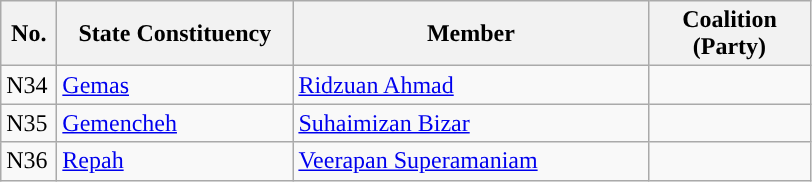<table class="wikitable">
<tr>
<th width="30">No.</th>
<th width="150">State Constituency</th>
<th width="230">Member</th>
<th width="100">Coalition (Party)</th>
</tr>
<tr>
<td>N34</td>
<td><a href='#'>Gemas</a></td>
<td><a href='#'>Ridzuan Ahmad</a></td>
<td></td>
</tr>
<tr>
<td>N35</td>
<td><a href='#'>Gemencheh</a></td>
<td><a href='#'>Suhaimizan Bizar</a></td>
<td></td>
</tr>
<tr>
<td>N36</td>
<td><a href='#'>Repah</a></td>
<td><a href='#'>Veerapan Superamaniam</a></td>
<td></td>
</tr>
</table>
